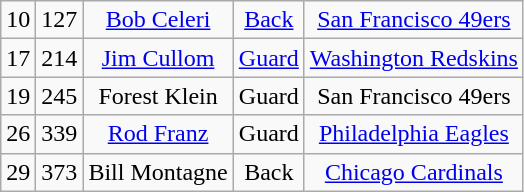<table class="wikitable" style="text-align:center">
<tr>
<td>10</td>
<td>127</td>
<td><a href='#'>Bob Celeri</a></td>
<td><a href='#'>Back</a></td>
<td><a href='#'>San Francisco 49ers</a></td>
</tr>
<tr>
<td>17</td>
<td>214</td>
<td><a href='#'>Jim Cullom</a></td>
<td><a href='#'>Guard</a></td>
<td><a href='#'>Washington Redskins</a></td>
</tr>
<tr>
<td>19</td>
<td>245</td>
<td>Forest Klein</td>
<td>Guard</td>
<td>San Francisco 49ers</td>
</tr>
<tr>
<td>26</td>
<td>339</td>
<td><a href='#'>Rod Franz</a></td>
<td>Guard</td>
<td><a href='#'>Philadelphia Eagles</a></td>
</tr>
<tr>
<td>29</td>
<td>373</td>
<td>Bill Montagne</td>
<td>Back</td>
<td><a href='#'>Chicago Cardinals</a></td>
</tr>
</table>
